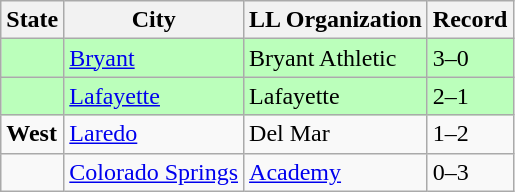<table class="wikitable">
<tr>
<th>State</th>
<th>City</th>
<th>LL Organization</th>
<th>Record</th>
</tr>
<tr bgcolor=#bbffbb>
<td><strong></strong></td>
<td><a href='#'>Bryant</a></td>
<td>Bryant Athletic</td>
<td>3–0</td>
</tr>
<tr bgcolor=#bbffbb>
<td><strong></strong></td>
<td><a href='#'>Lafayette</a></td>
<td>Lafayette</td>
<td>2–1</td>
</tr>
<tr>
<td><strong> West</strong></td>
<td><a href='#'>Laredo</a></td>
<td>Del Mar</td>
<td>1–2</td>
</tr>
<tr>
<td><strong></strong></td>
<td><a href='#'>Colorado Springs</a></td>
<td><a href='#'>Academy</a></td>
<td>0–3</td>
</tr>
</table>
